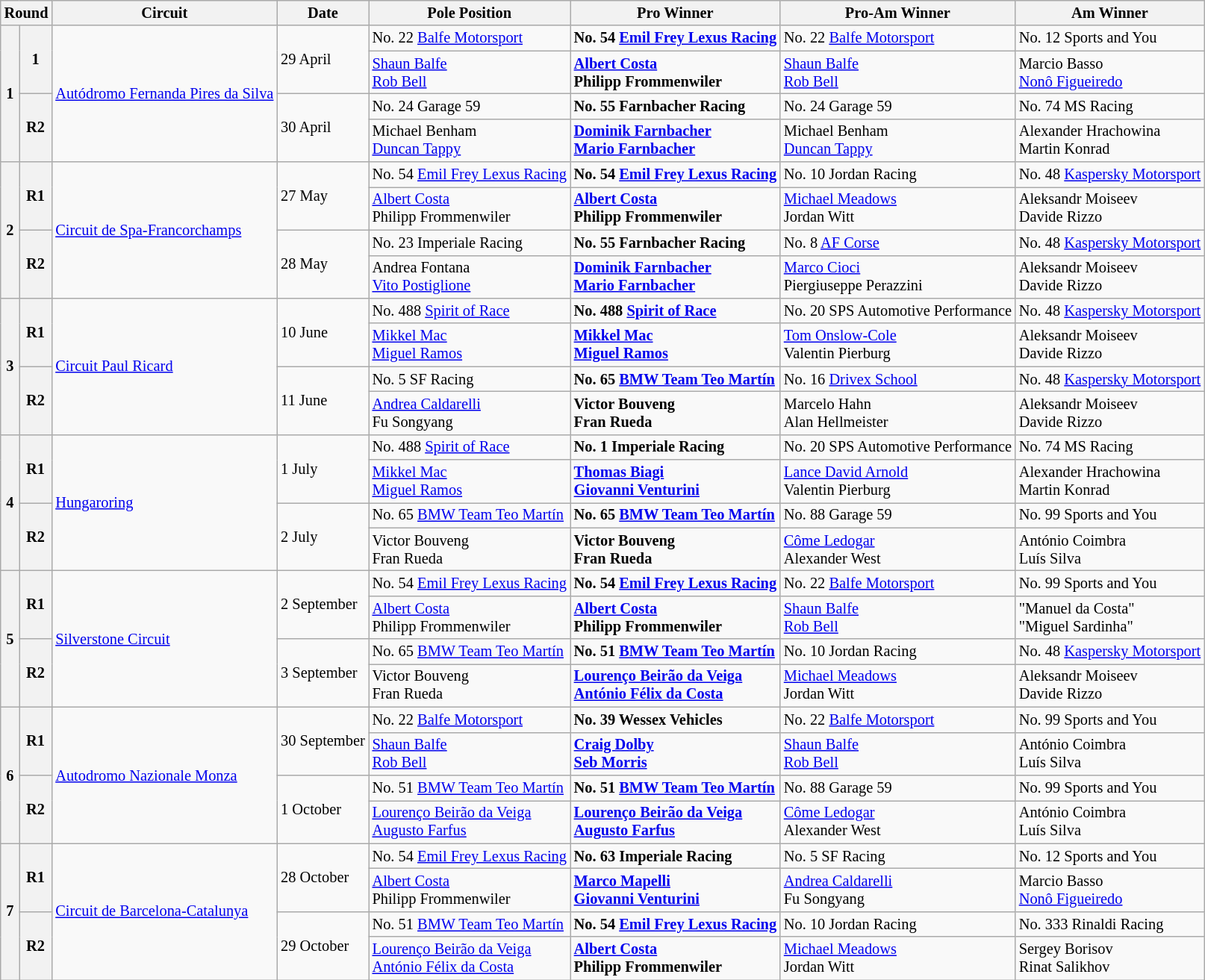<table class="wikitable" style="font-size: 85%;">
<tr>
<th colspan=2>Round</th>
<th>Circuit</th>
<th>Date</th>
<th>Pole Position</th>
<th>Pro Winner</th>
<th>Pro-Am Winner</th>
<th>Am Winner</th>
</tr>
<tr>
<th rowspan=4>1</th>
<th rowspan=2>1</th>
<td rowspan=4> <a href='#'>Autódromo Fernanda Pires da Silva</a></td>
<td rowspan=2>29 April</td>
<td> No. 22 <a href='#'>Balfe Motorsport</a></td>
<td><strong> No. 54 <a href='#'>Emil Frey Lexus Racing</a> </strong></td>
<td> No. 22 <a href='#'>Balfe Motorsport</a></td>
<td> No. 12 Sports and You</td>
</tr>
<tr>
<td> <a href='#'>Shaun Balfe</a><br> <a href='#'>Rob Bell</a></td>
<td><strong> <a href='#'>Albert Costa</a><br> Philipp Frommenwiler</strong></td>
<td> <a href='#'>Shaun Balfe</a><br> <a href='#'>Rob Bell</a></td>
<td> Marcio Basso<br> <a href='#'>Nonô Figueiredo</a></td>
</tr>
<tr>
<th rowspan=2>R2</th>
<td rowspan=2>30 April</td>
<td> No. 24 Garage 59</td>
<td><strong> No. 55 Farnbacher Racing</strong></td>
<td> No. 24 Garage 59</td>
<td> No. 74 MS Racing</td>
</tr>
<tr>
<td> Michael Benham<br> <a href='#'>Duncan Tappy</a></td>
<td><strong> <a href='#'>Dominik Farnbacher</a><br> <a href='#'>Mario Farnbacher</a></strong></td>
<td> Michael Benham<br> <a href='#'>Duncan Tappy</a></td>
<td> Alexander Hrachowina<br> Martin Konrad</td>
</tr>
<tr>
<th rowspan=4>2</th>
<th rowspan=2>R1</th>
<td rowspan=4> <a href='#'>Circuit de Spa-Francorchamps</a></td>
<td rowspan=2>27 May</td>
<td> No. 54 <a href='#'>Emil Frey Lexus Racing</a></td>
<td><strong> No. 54 <a href='#'>Emil Frey Lexus Racing</a> </strong></td>
<td> No. 10 Jordan Racing</td>
<td> No. 48 <a href='#'>Kaspersky Motorsport</a></td>
</tr>
<tr>
<td> <a href='#'>Albert Costa</a><br> Philipp Frommenwiler</td>
<td><strong> <a href='#'>Albert Costa</a><br> Philipp Frommenwiler</strong></td>
<td> <a href='#'>Michael Meadows</a><br> Jordan Witt</td>
<td> Aleksandr Moiseev<br> Davide Rizzo</td>
</tr>
<tr>
<th rowspan=2>R2</th>
<td rowspan=2>28 May</td>
<td> No. 23 Imperiale Racing</td>
<td><strong> No. 55 Farnbacher Racing</strong></td>
<td> No. 8 <a href='#'>AF Corse</a></td>
<td> No. 48 <a href='#'>Kaspersky Motorsport</a></td>
</tr>
<tr>
<td> Andrea Fontana<br> <a href='#'>Vito Postiglione</a></td>
<td><strong> <a href='#'>Dominik Farnbacher</a><br> <a href='#'>Mario Farnbacher</a></strong></td>
<td> <a href='#'>Marco Cioci</a><br> Piergiuseppe Perazzini</td>
<td> Aleksandr Moiseev<br> Davide Rizzo</td>
</tr>
<tr>
<th rowspan=4>3</th>
<th rowspan=2>R1</th>
<td rowspan=4> <a href='#'>Circuit Paul Ricard</a></td>
<td rowspan=2>10 June</td>
<td> No. 488 <a href='#'>Spirit of Race</a></td>
<td><strong> No. 488 <a href='#'>Spirit of Race</a></strong></td>
<td> No. 20 SPS Automotive Performance</td>
<td> No. 48 <a href='#'>Kaspersky Motorsport</a></td>
</tr>
<tr>
<td> <a href='#'>Mikkel Mac</a><br> <a href='#'>Miguel Ramos</a></td>
<td><strong> <a href='#'>Mikkel Mac</a><br> <a href='#'>Miguel Ramos</a></strong></td>
<td> <a href='#'>Tom Onslow-Cole</a><br> Valentin Pierburg</td>
<td> Aleksandr Moiseev<br> Davide Rizzo</td>
</tr>
<tr>
<th rowspan=2>R2</th>
<td rowspan=2>11 June</td>
<td> No. 5 SF Racing</td>
<td><strong> No. 65 <a href='#'>BMW Team Teo Martín</a></strong></td>
<td> No. 16 <a href='#'>Drivex School</a></td>
<td> No. 48 <a href='#'>Kaspersky Motorsport</a></td>
</tr>
<tr>
<td> <a href='#'>Andrea Caldarelli</a><br> Fu Songyang</td>
<td><strong> Victor Bouveng<br> Fran Rueda</strong></td>
<td> Marcelo Hahn<br> Alan Hellmeister</td>
<td> Aleksandr Moiseev<br> Davide Rizzo</td>
</tr>
<tr>
<th rowspan=4>4</th>
<th rowspan=2>R1</th>
<td rowspan=4> <a href='#'>Hungaroring</a></td>
<td rowspan=2>1 July</td>
<td> No. 488 <a href='#'>Spirit of Race</a></td>
<td><strong> No. 1 Imperiale Racing</strong></td>
<td> No. 20 SPS Automotive Performance</td>
<td> No. 74 MS Racing</td>
</tr>
<tr>
<td> <a href='#'>Mikkel Mac</a><br> <a href='#'>Miguel Ramos</a></td>
<td><strong> <a href='#'>Thomas Biagi</a><br> <a href='#'>Giovanni Venturini</a></strong></td>
<td> <a href='#'>Lance David Arnold</a><br> Valentin Pierburg</td>
<td> Alexander Hrachowina<br> Martin Konrad</td>
</tr>
<tr>
<th rowspan=2>R2</th>
<td rowspan=2>2 July</td>
<td> No. 65 <a href='#'>BMW Team Teo Martín</a></td>
<td><strong> No. 65 <a href='#'>BMW Team Teo Martín</a></strong></td>
<td> No. 88 Garage 59</td>
<td> No. 99 Sports and You</td>
</tr>
<tr>
<td> Victor Bouveng<br> Fran Rueda</td>
<td><strong> Victor Bouveng<br> Fran Rueda</strong></td>
<td> <a href='#'>Côme Ledogar</a><br> Alexander West</td>
<td> António Coimbra<br> Luís Silva</td>
</tr>
<tr>
<th rowspan=4>5</th>
<th rowspan=2>R1</th>
<td rowspan=4> <a href='#'>Silverstone Circuit</a></td>
<td rowspan=2>2 September</td>
<td> No. 54 <a href='#'>Emil Frey Lexus Racing</a></td>
<td><strong> No. 54 <a href='#'>Emil Frey Lexus Racing</a> </strong></td>
<td> No. 22 <a href='#'>Balfe Motorsport</a></td>
<td> No. 99 Sports and You</td>
</tr>
<tr>
<td> <a href='#'>Albert Costa</a><br> Philipp Frommenwiler</td>
<td><strong> <a href='#'>Albert Costa</a><br> Philipp Frommenwiler</strong></td>
<td> <a href='#'>Shaun Balfe</a><br> <a href='#'>Rob Bell</a></td>
<td> "Manuel da Costa"<br> "Miguel Sardinha"</td>
</tr>
<tr>
<th rowspan=2>R2</th>
<td rowspan=2>3 September</td>
<td> No. 65 <a href='#'>BMW Team Teo Martín</a></td>
<td><strong> No. 51 <a href='#'>BMW Team Teo Martín</a></strong></td>
<td> No. 10 Jordan Racing</td>
<td> No. 48 <a href='#'>Kaspersky Motorsport</a></td>
</tr>
<tr>
<td> Victor Bouveng<br> Fran Rueda</td>
<td><strong> <a href='#'>Lourenço Beirão da Veiga</a><br> <a href='#'>António Félix da Costa</a></strong></td>
<td> <a href='#'>Michael Meadows</a><br> Jordan Witt</td>
<td> Aleksandr Moiseev<br> Davide Rizzo</td>
</tr>
<tr>
<th rowspan=4>6</th>
<th rowspan=2>R1</th>
<td rowspan=4> <a href='#'>Autodromo Nazionale Monza</a></td>
<td rowspan=2>30 September</td>
<td> No. 22 <a href='#'>Balfe Motorsport</a></td>
<td><strong> No. 39 Wessex Vehicles</strong></td>
<td> No. 22 <a href='#'>Balfe Motorsport</a></td>
<td> No. 99 Sports and You</td>
</tr>
<tr>
<td> <a href='#'>Shaun Balfe</a><br> <a href='#'>Rob Bell</a></td>
<td><strong> <a href='#'>Craig Dolby</a><br> <a href='#'>Seb Morris</a></strong></td>
<td> <a href='#'>Shaun Balfe</a><br> <a href='#'>Rob Bell</a></td>
<td> António Coimbra<br> Luís Silva</td>
</tr>
<tr>
<th rowspan=2>R2</th>
<td rowspan=2>1 October</td>
<td> No. 51 <a href='#'>BMW Team Teo Martín</a></td>
<td><strong> No. 51 <a href='#'>BMW Team Teo Martín</a></strong></td>
<td> No. 88 Garage 59</td>
<td> No. 99 Sports and You</td>
</tr>
<tr>
<td> <a href='#'>Lourenço Beirão da Veiga</a><br> <a href='#'>Augusto Farfus</a></td>
<td><strong> <a href='#'>Lourenço Beirão da Veiga</a><br> <a href='#'>Augusto Farfus</a></strong></td>
<td> <a href='#'>Côme Ledogar</a><br> Alexander West</td>
<td> António Coimbra<br> Luís Silva</td>
</tr>
<tr>
<th rowspan=4>7</th>
<th rowspan=2>R1</th>
<td rowspan=4> <a href='#'>Circuit de Barcelona-Catalunya</a></td>
<td rowspan=2>28 October</td>
<td> No. 54 <a href='#'>Emil Frey Lexus Racing</a></td>
<td><strong> No. 63 Imperiale Racing</strong></td>
<td> No. 5 SF Racing</td>
<td> No. 12 Sports and You</td>
</tr>
<tr>
<td> <a href='#'>Albert Costa</a><br> Philipp Frommenwiler</td>
<td><strong> <a href='#'>Marco Mapelli</a><br> <a href='#'>Giovanni Venturini</a></strong></td>
<td> <a href='#'>Andrea Caldarelli</a><br> Fu Songyang</td>
<td> Marcio Basso<br> <a href='#'>Nonô Figueiredo</a></td>
</tr>
<tr>
<th rowspan=2>R2</th>
<td rowspan=2>29 October</td>
<td> No. 51 <a href='#'>BMW Team Teo Martín</a></td>
<td> <strong>No. 54 <a href='#'>Emil Frey Lexus Racing</a> </strong></td>
<td> No. 10 Jordan Racing</td>
<td> No. 333 Rinaldi Racing</td>
</tr>
<tr>
<td> <a href='#'>Lourenço Beirão da Veiga</a><br> <a href='#'>António Félix da Costa</a></td>
<td><strong> <a href='#'>Albert Costa</a><br> Philipp Frommenwiler</strong></td>
<td> <a href='#'>Michael Meadows</a><br> Jordan Witt</td>
<td> Sergey Borisov<br> Rinat Salikhov</td>
</tr>
</table>
